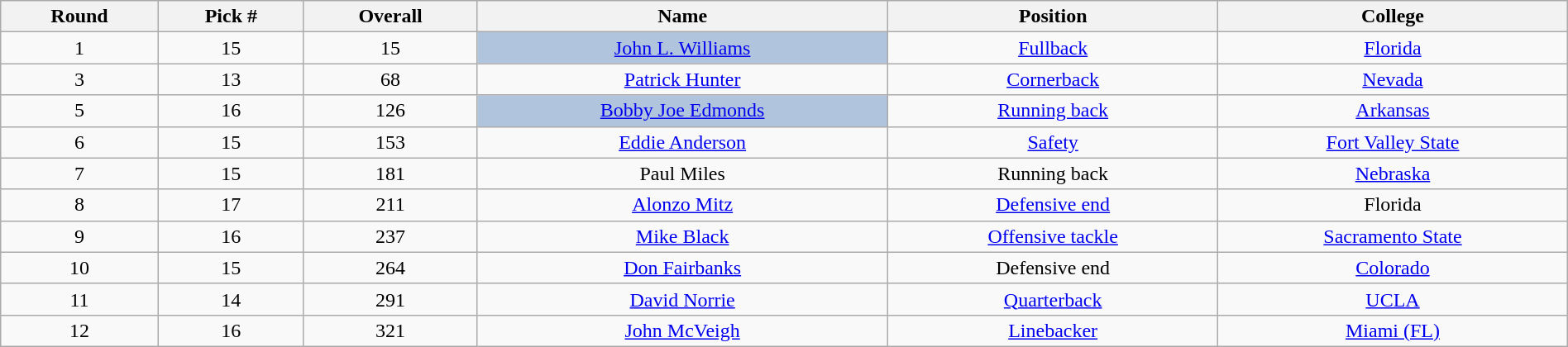<table class="wikitable sortable sortable" style="width: 100%; text-align:center">
<tr>
<th>Round</th>
<th>Pick #</th>
<th>Overall</th>
<th>Name</th>
<th>Position</th>
<th>College</th>
</tr>
<tr>
<td>1</td>
<td>15</td>
<td>15</td>
<td bgcolor=lightsteelblue><a href='#'>John L. Williams</a></td>
<td><a href='#'>Fullback</a></td>
<td><a href='#'>Florida</a></td>
</tr>
<tr>
<td>3</td>
<td>13</td>
<td>68</td>
<td><a href='#'>Patrick Hunter</a></td>
<td><a href='#'>Cornerback</a></td>
<td><a href='#'>Nevada</a></td>
</tr>
<tr>
<td>5</td>
<td>16</td>
<td>126</td>
<td bgcolor=lightsteelblue><a href='#'>Bobby Joe Edmonds</a></td>
<td><a href='#'>Running back</a></td>
<td><a href='#'>Arkansas</a></td>
</tr>
<tr>
<td>6</td>
<td>15</td>
<td>153</td>
<td><a href='#'>Eddie Anderson</a></td>
<td><a href='#'>Safety</a></td>
<td><a href='#'>Fort Valley State</a></td>
</tr>
<tr>
<td>7</td>
<td>15</td>
<td>181</td>
<td>Paul Miles</td>
<td>Running back</td>
<td><a href='#'>Nebraska</a></td>
</tr>
<tr>
<td>8</td>
<td>17</td>
<td>211</td>
<td><a href='#'>Alonzo Mitz</a></td>
<td><a href='#'>Defensive end</a></td>
<td>Florida</td>
</tr>
<tr>
<td>9</td>
<td>16</td>
<td>237</td>
<td><a href='#'>Mike Black</a></td>
<td><a href='#'>Offensive tackle</a></td>
<td><a href='#'>Sacramento State</a></td>
</tr>
<tr>
<td>10</td>
<td>15</td>
<td>264</td>
<td><a href='#'>Don Fairbanks</a></td>
<td>Defensive end</td>
<td><a href='#'>Colorado</a></td>
</tr>
<tr>
<td>11</td>
<td>14</td>
<td>291</td>
<td><a href='#'>David Norrie</a></td>
<td><a href='#'>Quarterback</a></td>
<td><a href='#'>UCLA</a></td>
</tr>
<tr>
<td>12</td>
<td>16</td>
<td>321</td>
<td><a href='#'>John McVeigh</a></td>
<td><a href='#'>Linebacker</a></td>
<td><a href='#'>Miami (FL)</a></td>
</tr>
</table>
